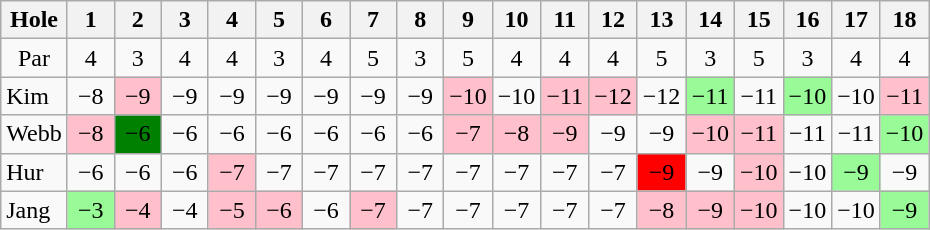<table class="wikitable" style="text-align:center">
<tr>
<th>Hole</th>
<th>  1  </th>
<th>  2  </th>
<th>  3  </th>
<th>  4  </th>
<th>  5  </th>
<th>  6  </th>
<th>  7  </th>
<th>  8  </th>
<th>  9  </th>
<th>10</th>
<th>11</th>
<th>12</th>
<th>13</th>
<th>14</th>
<th>15</th>
<th>16</th>
<th>17</th>
<th>18</th>
</tr>
<tr>
<td>Par</td>
<td>4</td>
<td>3</td>
<td>4</td>
<td>4</td>
<td>3</td>
<td>4</td>
<td>5</td>
<td>3</td>
<td>5</td>
<td>4</td>
<td>4</td>
<td>4</td>
<td>5</td>
<td>3</td>
<td>5</td>
<td>3</td>
<td>4</td>
<td>4</td>
</tr>
<tr>
<td align=left> Kim</td>
<td>−8</td>
<td style="background: Pink;">−9</td>
<td>−9</td>
<td>−9</td>
<td>−9</td>
<td>−9</td>
<td>−9</td>
<td>−9</td>
<td style="background: Pink;">−10</td>
<td>−10</td>
<td style="background: Pink;">−11</td>
<td style="background: Pink;">−12</td>
<td>−12</td>
<td style="background: PaleGreen;">−11</td>
<td>−11</td>
<td style="background: PaleGreen;">−10</td>
<td>−10</td>
<td style="background: Pink;">−11</td>
</tr>
<tr>
<td align=left> Webb</td>
<td style="background: Pink;">−8</td>
<td style="background: Green;">−6</td>
<td>−6</td>
<td>−6</td>
<td>−6</td>
<td>−6</td>
<td>−6</td>
<td>−6</td>
<td style="background: Pink;">−7</td>
<td style="background: Pink;">−8</td>
<td style="background: Pink;">−9</td>
<td>−9</td>
<td>−9</td>
<td style="background: Pink;">−10</td>
<td style="background: Pink;">−11</td>
<td>−11</td>
<td>−11</td>
<td style="background: PaleGreen;">−10</td>
</tr>
<tr>
<td align=left> Hur</td>
<td>−6</td>
<td>−6</td>
<td>−6</td>
<td style="background: Pink;">−7</td>
<td>−7</td>
<td>−7</td>
<td>−7</td>
<td>−7</td>
<td>−7</td>
<td>−7</td>
<td>−7</td>
<td>−7</td>
<td style="background: Red;">−9</td>
<td>−9</td>
<td style="background: Pink;">−10</td>
<td>−10</td>
<td style="background: PaleGreen;">−9</td>
<td>−9</td>
</tr>
<tr>
<td align=left> Jang</td>
<td style="background: PaleGreen;">−3</td>
<td style="background: Pink;">−4</td>
<td>−4</td>
<td style="background: Pink;">−5</td>
<td style="background: Pink;">−6</td>
<td>−6</td>
<td style="background: Pink;">−7</td>
<td>−7</td>
<td>−7</td>
<td>−7</td>
<td>−7</td>
<td>−7</td>
<td style="background: Pink;">−8</td>
<td style="background: Pink;">−9</td>
<td style="background: Pink;">−10</td>
<td>−10</td>
<td>−10</td>
<td style="background: PaleGreen;">−9</td>
</tr>
</table>
